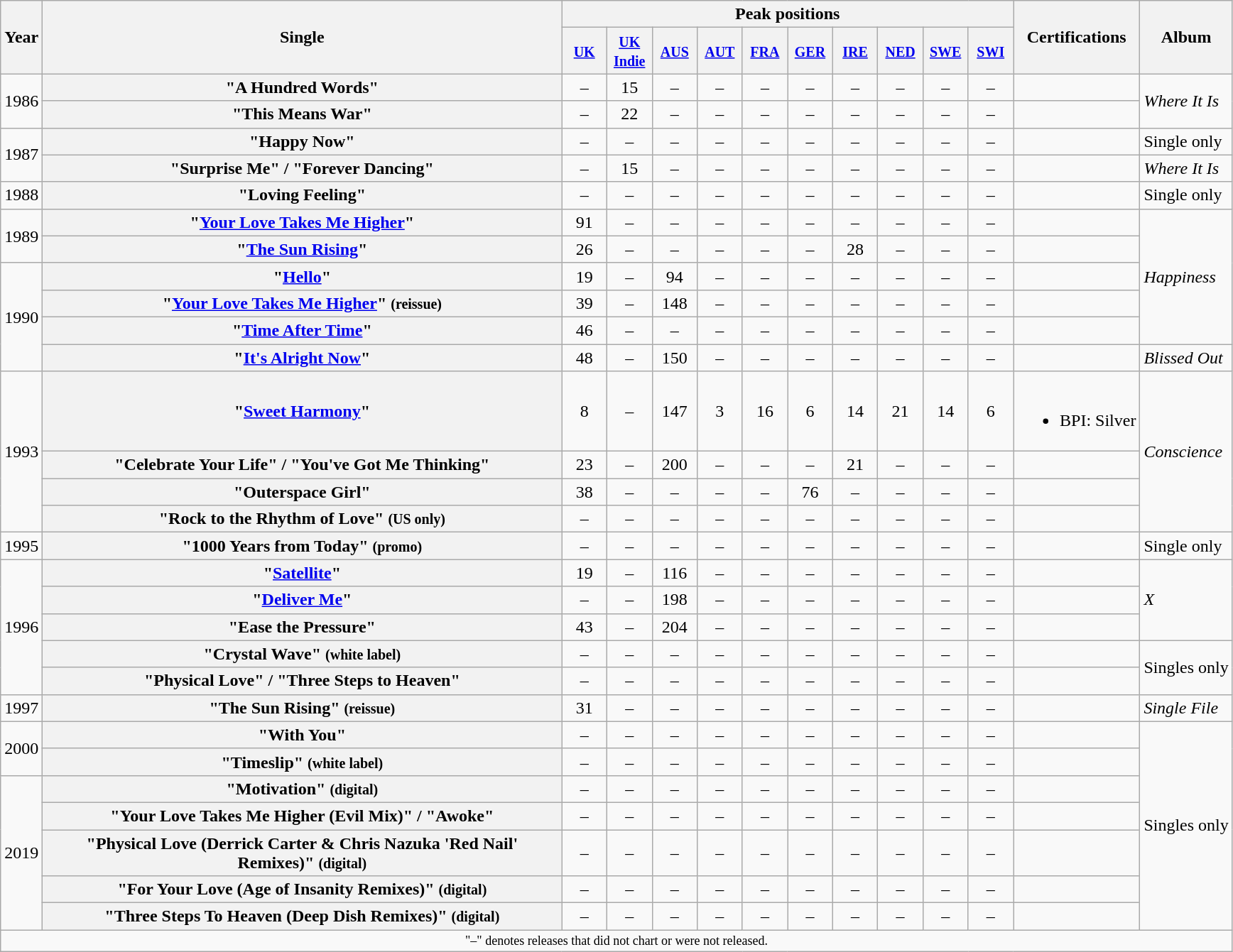<table class="wikitable plainrowheaders" style="text-align:center;">
<tr>
<th rowspan="2">Year</th>
<th rowspan="2" style="width:30em;">Single</th>
<th colspan="10">Peak positions</th>
<th rowspan="2">Certifications</th>
<th rowspan="2">Album</th>
</tr>
<tr>
<th style="width:35px;"><small><a href='#'>UK</a></small><br></th>
<th style="width:35px;"><small><a href='#'>UK Indie</a></small><br></th>
<th style="width:35px;"><small><a href='#'>AUS</a></small><br></th>
<th style="width:35px;"><small><a href='#'>AUT</a></small><br></th>
<th style="width:35px;"><small><a href='#'>FRA</a></small><br></th>
<th style="width:35px;"><small><a href='#'>GER</a></small><br></th>
<th style="width:35px;"><small><a href='#'>IRE</a></small><br></th>
<th style="width:35px;"><small><a href='#'>NED</a></small><br></th>
<th style="width:35px;"><small><a href='#'>SWE</a></small><br></th>
<th style="width:35px;"><small><a href='#'>SWI</a></small><br></th>
</tr>
<tr>
<td rowspan="2">1986</td>
<th scope="row">"A Hundred Words"</th>
<td>–</td>
<td>15</td>
<td>–</td>
<td>–</td>
<td>–</td>
<td>–</td>
<td>–</td>
<td>–</td>
<td>–</td>
<td>–</td>
<td></td>
<td style="text-align:left;" rowspan="2"><em>Where It Is</em></td>
</tr>
<tr>
<th scope="row">"This Means War"</th>
<td>–</td>
<td>22</td>
<td>–</td>
<td>–</td>
<td>–</td>
<td>–</td>
<td>–</td>
<td>–</td>
<td>–</td>
<td>–</td>
<td></td>
</tr>
<tr>
<td rowspan="2">1987</td>
<th scope="row">"Happy Now"</th>
<td>–</td>
<td>–</td>
<td>–</td>
<td>–</td>
<td>–</td>
<td>–</td>
<td>–</td>
<td>–</td>
<td>–</td>
<td>–</td>
<td></td>
<td style="text-align:left;">Single only</td>
</tr>
<tr>
<th scope="row">"Surprise Me" / "Forever Dancing"</th>
<td>–</td>
<td>15</td>
<td>–</td>
<td>–</td>
<td>–</td>
<td>–</td>
<td>–</td>
<td>–</td>
<td>–</td>
<td>–</td>
<td></td>
<td style="text-align:left;"><em>Where It Is</em></td>
</tr>
<tr>
<td>1988</td>
<th scope="row">"Loving Feeling"</th>
<td>–</td>
<td>–</td>
<td>–</td>
<td>–</td>
<td>–</td>
<td>–</td>
<td>–</td>
<td>–</td>
<td>–</td>
<td>–</td>
<td></td>
<td style="text-align:left;">Single only</td>
</tr>
<tr>
<td rowspan="2">1989</td>
<th scope="row">"<a href='#'>Your Love Takes Me Higher</a>"</th>
<td>91</td>
<td>–</td>
<td>–</td>
<td>–</td>
<td>–</td>
<td>–</td>
<td>–</td>
<td>–</td>
<td>–</td>
<td>–</td>
<td></td>
<td style="text-align:left;" rowspan="5"><em>Happiness</em></td>
</tr>
<tr>
<th scope="row">"<a href='#'>The Sun Rising</a>"</th>
<td>26</td>
<td>–</td>
<td>–</td>
<td>–</td>
<td>–</td>
<td>–</td>
<td>28</td>
<td>–</td>
<td>–</td>
<td>–</td>
<td></td>
</tr>
<tr>
<td rowspan="4">1990</td>
<th scope="row">"<a href='#'>Hello</a>"</th>
<td>19</td>
<td>–</td>
<td>94</td>
<td>–</td>
<td>–</td>
<td>–</td>
<td>–</td>
<td>–</td>
<td>–</td>
<td>–</td>
<td></td>
</tr>
<tr>
<th scope="row">"<a href='#'>Your Love Takes Me Higher</a>" <small>(reissue)</small></th>
<td>39</td>
<td>–</td>
<td>148</td>
<td>–</td>
<td>–</td>
<td>–</td>
<td>–</td>
<td>–</td>
<td>–</td>
<td>–</td>
<td></td>
</tr>
<tr>
<th scope="row">"<a href='#'>Time After Time</a>"</th>
<td>46</td>
<td>–</td>
<td>–</td>
<td>–</td>
<td>–</td>
<td>–</td>
<td>–</td>
<td>–</td>
<td>–</td>
<td>–</td>
<td></td>
</tr>
<tr>
<th scope="row">"<a href='#'>It's Alright Now</a>"</th>
<td>48</td>
<td>–</td>
<td>150</td>
<td>–</td>
<td>–</td>
<td>–</td>
<td>–</td>
<td>–</td>
<td>–</td>
<td>–</td>
<td></td>
<td style="text-align:left;"><em>Blissed Out</em></td>
</tr>
<tr>
<td rowspan="4">1993</td>
<th scope="row">"<a href='#'>Sweet Harmony</a>"</th>
<td>8</td>
<td>–</td>
<td>147</td>
<td>3</td>
<td>16</td>
<td>6</td>
<td>14</td>
<td>21</td>
<td>14</td>
<td>6</td>
<td><br><ul><li>BPI: Silver</li></ul></td>
<td style="text-align:left;" rowspan="4"><em>Conscience</em></td>
</tr>
<tr>
<th scope="row">"Celebrate Your Life" / "You've Got Me Thinking"</th>
<td>23</td>
<td>–</td>
<td>200</td>
<td>–</td>
<td>–</td>
<td>–</td>
<td>21</td>
<td>–</td>
<td>–</td>
<td>–</td>
<td></td>
</tr>
<tr>
<th scope="row">"Outerspace Girl"</th>
<td>38</td>
<td>–</td>
<td>–</td>
<td>–</td>
<td>–</td>
<td>76</td>
<td>–</td>
<td>–</td>
<td>–</td>
<td>–</td>
<td></td>
</tr>
<tr>
<th scope="row">"Rock to the Rhythm of Love" <small>(US only)</small></th>
<td>–</td>
<td>–</td>
<td>–</td>
<td>–</td>
<td>–</td>
<td>–</td>
<td>–</td>
<td>–</td>
<td>–</td>
<td>–</td>
<td></td>
</tr>
<tr>
<td>1995</td>
<th scope="row">"1000 Years from Today" <small>(promo)</small></th>
<td>–</td>
<td>–</td>
<td>–</td>
<td>–</td>
<td>–</td>
<td>–</td>
<td>–</td>
<td>–</td>
<td>–</td>
<td>–</td>
<td></td>
<td style="text-align:left;">Single only</td>
</tr>
<tr>
<td rowspan="5">1996</td>
<th scope="row">"<a href='#'>Satellite</a>"</th>
<td>19</td>
<td>–</td>
<td>116</td>
<td>–</td>
<td>–</td>
<td>–</td>
<td>–</td>
<td>–</td>
<td>–</td>
<td>–</td>
<td></td>
<td style="text-align:left;" rowspan="3"><em>X</em></td>
</tr>
<tr>
<th scope="row">"<a href='#'>Deliver Me</a>"</th>
<td>–</td>
<td>–</td>
<td>198</td>
<td>–</td>
<td>–</td>
<td>–</td>
<td>–</td>
<td>–</td>
<td>–</td>
<td>–</td>
<td></td>
</tr>
<tr>
<th scope="row">"Ease the Pressure"</th>
<td>43</td>
<td>–</td>
<td>204</td>
<td>–</td>
<td>–</td>
<td>–</td>
<td>–</td>
<td>–</td>
<td>–</td>
<td>–</td>
<td></td>
</tr>
<tr>
<th scope="row">"Crystal Wave" <small>(white label)</small></th>
<td>–</td>
<td>–</td>
<td>–</td>
<td>–</td>
<td>–</td>
<td>–</td>
<td>–</td>
<td>–</td>
<td>–</td>
<td>–</td>
<td></td>
<td style="text-align:left;" rowspan="2">Singles only</td>
</tr>
<tr>
<th scope="row">"Physical Love" / "Three Steps to Heaven"</th>
<td>–</td>
<td>–</td>
<td>–</td>
<td>–</td>
<td>–</td>
<td>–</td>
<td>–</td>
<td>–</td>
<td>–</td>
<td>–</td>
<td></td>
</tr>
<tr>
<td>1997</td>
<th scope="row">"The Sun Rising" <small>(reissue)</small></th>
<td>31</td>
<td>–</td>
<td>–</td>
<td>–</td>
<td>–</td>
<td>–</td>
<td>–</td>
<td>–</td>
<td>–</td>
<td>–</td>
<td></td>
<td style="text-align:left;"><em>Single File</em></td>
</tr>
<tr>
<td rowspan="2">2000</td>
<th scope="row">"With You"</th>
<td>–</td>
<td>–</td>
<td>–</td>
<td>–</td>
<td>–</td>
<td>–</td>
<td>–</td>
<td>–</td>
<td>–</td>
<td>–</td>
<td></td>
<td style="text-align:left;" rowspan="7">Singles only</td>
</tr>
<tr>
<th scope="row">"Timeslip" <small>(white label)</small></th>
<td>–</td>
<td>–</td>
<td>–</td>
<td>–</td>
<td>–</td>
<td>–</td>
<td>–</td>
<td>–</td>
<td>–</td>
<td>–</td>
<td></td>
</tr>
<tr>
<td rowspan="5">2019</td>
<th scope="row">"Motivation" <small>(digital)</small></th>
<td>–</td>
<td>–</td>
<td>–</td>
<td>–</td>
<td>–</td>
<td>–</td>
<td>–</td>
<td>–</td>
<td>–</td>
<td>–</td>
<td></td>
</tr>
<tr>
<th scope="row">"Your Love Takes Me Higher (Evil Mix)" / "Awoke"</th>
<td>–</td>
<td>–</td>
<td>–</td>
<td>–</td>
<td>–</td>
<td>–</td>
<td>–</td>
<td>–</td>
<td>–</td>
<td>–</td>
<td></td>
</tr>
<tr>
<th scope="row">"Physical Love (Derrick Carter & Chris Nazuka 'Red Nail' Remixes)" <small>(digital)</small></th>
<td>–</td>
<td>–</td>
<td>–</td>
<td>–</td>
<td>–</td>
<td>–</td>
<td>–</td>
<td>–</td>
<td>–</td>
<td>–</td>
<td></td>
</tr>
<tr>
<th scope="row">"For Your Love (Age of Insanity Remixes)" <small>(digital)</small></th>
<td>–</td>
<td>–</td>
<td>–</td>
<td>–</td>
<td>–</td>
<td>–</td>
<td>–</td>
<td>–</td>
<td>–</td>
<td>–</td>
<td></td>
</tr>
<tr>
<th scope="row">"Three Steps To Heaven (Deep Dish Remixes)" <small>(digital)</small></th>
<td>–</td>
<td>–</td>
<td>–</td>
<td>–</td>
<td>–</td>
<td>–</td>
<td>–</td>
<td>–</td>
<td>–</td>
<td>–</td>
<td></td>
</tr>
<tr>
<td colspan="14" style="text-align:center; font-size:9pt;">"–" denotes releases that did not chart or were not released.</td>
</tr>
</table>
